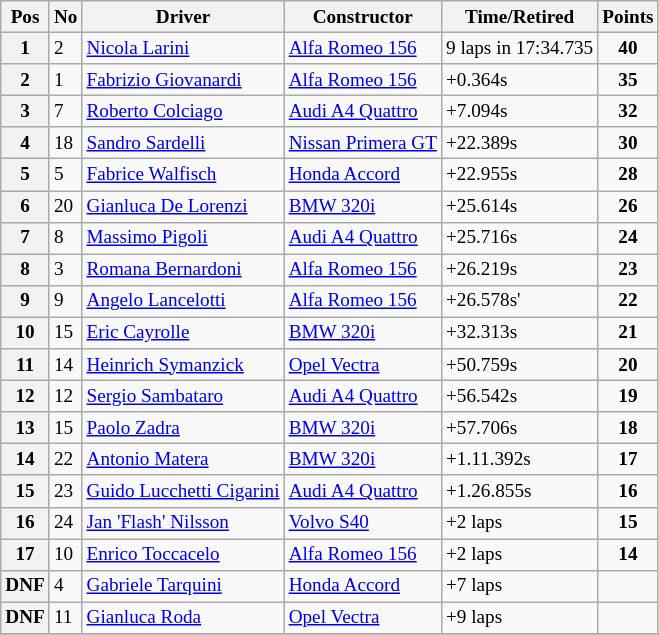<table class="wikitable" style="font-size: 80%;">
<tr>
<th>Pos</th>
<th>No</th>
<th>Driver</th>
<th>Constructor</th>
<th>Time/Retired</th>
<th>Points</th>
</tr>
<tr>
<th>1</th>
<td>2</td>
<td> <a href='#'>Nicola Larini</a></td>
<td><a href='#'>Alfa Romeo 156</a></td>
<td>9 laps in 17:34.735</td>
<td style="text-align:center"><strong>40</strong></td>
</tr>
<tr>
<th>2</th>
<td>1</td>
<td> <a href='#'>Fabrizio Giovanardi</a></td>
<td><a href='#'>Alfa Romeo 156</a></td>
<td>+0.364s</td>
<td style="text-align:center"><strong>35</strong></td>
</tr>
<tr>
<th>3</th>
<td>7</td>
<td> <a href='#'>Roberto Colciago</a></td>
<td><a href='#'>Audi A4 Quattro</a></td>
<td>+7.094s</td>
<td style="text-align:center"><strong>32</strong></td>
</tr>
<tr>
<th>4</th>
<td>18</td>
<td> <a href='#'>Sandro Sardelli</a></td>
<td><a href='#'>Nissan Primera GT</a></td>
<td>+22.389s</td>
<td style="text-align:center"><strong>30</strong></td>
</tr>
<tr>
<th>5</th>
<td>5</td>
<td> <a href='#'>Fabrice Walfisch</a></td>
<td><a href='#'>Honda Accord</a></td>
<td>+22.955s</td>
<td style="text-align:center"><strong>28</strong></td>
</tr>
<tr>
<th>6</th>
<td>20</td>
<td> <a href='#'>Gianluca De Lorenzi</a></td>
<td><a href='#'>BMW 320i</a></td>
<td>+25.614s</td>
<td style="text-align:center"><strong>26</strong></td>
</tr>
<tr>
<th>7</th>
<td>8</td>
<td> <a href='#'>Massimo Pigoli</a></td>
<td><a href='#'>Audi A4 Quattro</a></td>
<td>+25.716s</td>
<td style="text-align:center"><strong>24</strong></td>
</tr>
<tr>
<th>8</th>
<td>3</td>
<td> <a href='#'>Romana Bernardoni</a></td>
<td><a href='#'>Alfa Romeo 156</a></td>
<td>+26.219s</td>
<td style="text-align:center"><strong>23</strong></td>
</tr>
<tr>
<th>9</th>
<td>9</td>
<td> <a href='#'>Angelo Lancelotti</a></td>
<td><a href='#'>Alfa Romeo 156</a></td>
<td>+26.578s'</td>
<td style="text-align:center"><strong>22</strong></td>
</tr>
<tr>
<th>10</th>
<td>15</td>
<td> <a href='#'>Eric Cayrolle</a></td>
<td><a href='#'>BMW 320i</a></td>
<td>+32.313s</td>
<td style="text-align:center"><strong>21</strong></td>
</tr>
<tr>
<th>11</th>
<td>14</td>
<td> <a href='#'>Heinrich Symanzick</a></td>
<td><a href='#'>Opel Vectra</a></td>
<td>+50.759s</td>
<td style="text-align:center"><strong>20</strong></td>
</tr>
<tr>
<th>12</th>
<td>12</td>
<td> <a href='#'>Sergio Sambataro</a></td>
<td><a href='#'>Audi A4 Quattro</a></td>
<td>+56.542s</td>
<td style="text-align:center"><strong>19</strong></td>
</tr>
<tr>
<th>13</th>
<td>15</td>
<td> <a href='#'>Paolo Zadra</a></td>
<td><a href='#'>BMW 320i</a></td>
<td>+57.706s</td>
<td style="text-align:center"><strong>18</strong></td>
</tr>
<tr>
<th>14</th>
<td>22</td>
<td> <a href='#'>Antonio Matera</a></td>
<td><a href='#'>BMW 320i</a></td>
<td>+1.11.392s</td>
<td style="text-align:center"><strong>17</strong></td>
</tr>
<tr>
<th>15</th>
<td>23</td>
<td> <a href='#'>Guido Lucchetti Cigarini</a></td>
<td><a href='#'>Audi A4 Quattro</a></td>
<td>+1.26.855s</td>
<td style="text-align:center"><strong>16</strong></td>
</tr>
<tr>
<th>16</th>
<td>24</td>
<td> <a href='#'>Jan 'Flash' Nilsson</a></td>
<td><a href='#'>Volvo S40</a></td>
<td>+2 laps</td>
<td style="text-align:center"><strong>15</strong></td>
</tr>
<tr>
<th>17</th>
<td>10</td>
<td> <a href='#'>Enrico Toccacelo</a></td>
<td><a href='#'>Alfa Romeo 156</a></td>
<td>+2 laps</td>
<td style="text-align:center"><strong>14</strong></td>
</tr>
<tr>
<th>DNF</th>
<td>4</td>
<td> <a href='#'>Gabriele Tarquini</a></td>
<td><a href='#'>Honda Accord</a></td>
<td>+7 laps</td>
<td></td>
</tr>
<tr>
<th>DNF</th>
<td>11</td>
<td> <a href='#'>Gianluca Roda</a></td>
<td><a href='#'>Opel Vectra</a></td>
<td>+9 laps</td>
<td></td>
</tr>
<tr>
</tr>
</table>
